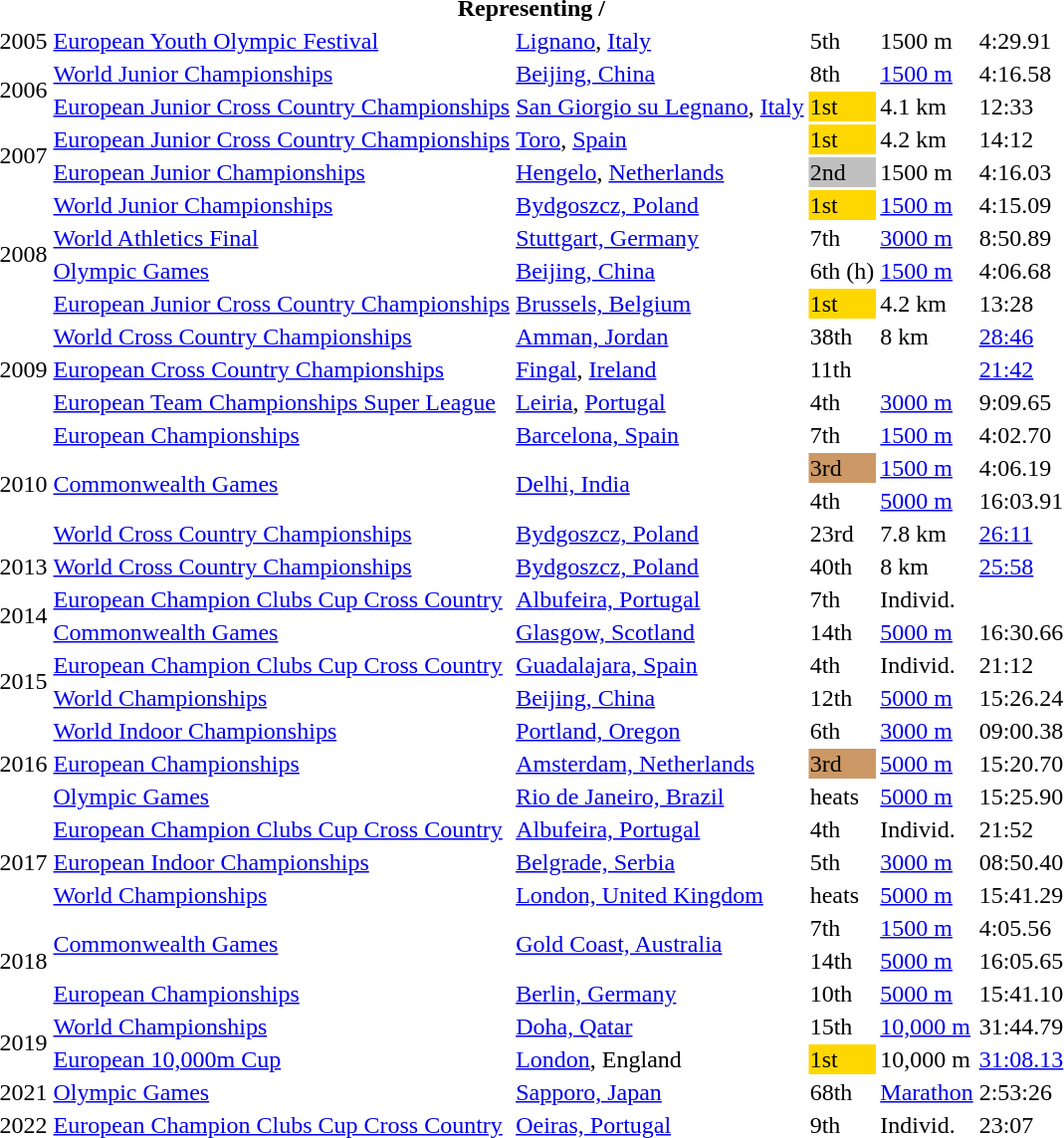<table>
<tr>
<th colspan="6">Representing  / </th>
</tr>
<tr>
<td>2005</td>
<td><a href='#'>European Youth Olympic Festival</a></td>
<td><a href='#'>Lignano</a>, <a href='#'>Italy</a></td>
<td>5th</td>
<td>1500 m</td>
<td>4:29.91</td>
</tr>
<tr>
<td rowspan=2>2006</td>
<td><a href='#'>World Junior Championships</a></td>
<td><a href='#'>Beijing, China</a></td>
<td>8th</td>
<td><a href='#'>1500 m</a></td>
<td>4:16.58</td>
</tr>
<tr>
<td><a href='#'>European Junior Cross Country Championships</a></td>
<td><a href='#'>San Giorgio su Legnano</a>, <a href='#'>Italy</a></td>
<td bgcolor="gold">1st</td>
<td>4.1 km</td>
<td>12:33</td>
</tr>
<tr>
<td rowspan = "2">2007</td>
<td><a href='#'>European Junior Cross Country Championships</a></td>
<td><a href='#'>Toro</a>, <a href='#'>Spain</a></td>
<td bgcolor="gold">1st</td>
<td>4.2 km</td>
<td>14:12</td>
</tr>
<tr>
<td><a href='#'>European Junior Championships</a></td>
<td><a href='#'>Hengelo</a>, <a href='#'>Netherlands</a></td>
<td bgcolor="silver">2nd</td>
<td>1500 m</td>
<td>4:16.03</td>
</tr>
<tr>
<td rowspan="4">2008</td>
<td><a href='#'>World Junior Championships</a></td>
<td><a href='#'>Bydgoszcz, Poland</a></td>
<td bgcolor="gold">1st</td>
<td><a href='#'>1500 m</a></td>
<td>4:15.09</td>
</tr>
<tr>
<td><a href='#'>World Athletics Final</a></td>
<td><a href='#'>Stuttgart, Germany</a></td>
<td>7th</td>
<td><a href='#'>3000 m</a></td>
<td>8:50.89</td>
</tr>
<tr>
<td><a href='#'>Olympic Games</a></td>
<td><a href='#'>Beijing, China</a></td>
<td>6th (h)</td>
<td><a href='#'>1500 m</a></td>
<td>4:06.68</td>
</tr>
<tr>
<td><a href='#'>European Junior Cross Country Championships</a></td>
<td><a href='#'>Brussels, Belgium</a></td>
<td bgcolor="gold">1st</td>
<td>4.2 km</td>
<td>13:28</td>
</tr>
<tr>
<td rowspan = "3">2009</td>
<td><a href='#'>World Cross Country Championships</a></td>
<td><a href='#'>Amman, Jordan</a></td>
<td>38th</td>
<td>8 km</td>
<td><a href='#'>28:46</a></td>
</tr>
<tr>
<td><a href='#'>European Cross Country Championships</a></td>
<td><a href='#'>Fingal</a>, <a href='#'>Ireland</a></td>
<td>11th</td>
<td></td>
<td><a href='#'>21:42</a></td>
</tr>
<tr>
<td><a href='#'>European Team Championships Super League</a></td>
<td><a href='#'>Leiria</a>, <a href='#'>Portugal</a></td>
<td>4th</td>
<td><a href='#'>3000 m</a></td>
<td>9:09.65</td>
</tr>
<tr>
<td rowspan=4>2010</td>
<td><a href='#'>European Championships</a></td>
<td><a href='#'>Barcelona, Spain</a></td>
<td>7th</td>
<td><a href='#'>1500 m</a></td>
<td>4:02.70</td>
</tr>
<tr>
<td rowspan=2><a href='#'>Commonwealth Games</a></td>
<td rowspan=2><a href='#'>Delhi, India</a></td>
<td bgcolor="cc9966">3rd</td>
<td><a href='#'>1500 m</a></td>
<td>4:06.19</td>
</tr>
<tr>
<td>4th</td>
<td><a href='#'>5000 m</a></td>
<td>16:03.91</td>
</tr>
<tr>
<td><a href='#'>World Cross Country Championships</a></td>
<td><a href='#'>Bydgoszcz, Poland</a></td>
<td>23rd</td>
<td>7.8 km</td>
<td><a href='#'>26:11</a></td>
</tr>
<tr>
<td>2013</td>
<td><a href='#'>World Cross Country Championships</a></td>
<td><a href='#'>Bydgoszcz, Poland</a></td>
<td>40th</td>
<td>8 km</td>
<td><a href='#'>25:58</a></td>
</tr>
<tr>
<td rowspan=2>2014</td>
<td><a href='#'>European Champion Clubs Cup Cross Country</a></td>
<td><a href='#'>Albufeira, Portugal</a></td>
<td>7th</td>
<td>Individ.</td>
<td></td>
</tr>
<tr>
<td><a href='#'>Commonwealth Games</a></td>
<td><a href='#'>Glasgow, Scotland</a></td>
<td>14th</td>
<td><a href='#'>5000 m</a></td>
<td>16:30.66</td>
</tr>
<tr>
<td rowspan=2>2015</td>
<td><a href='#'>European Champion Clubs Cup Cross Country</a></td>
<td><a href='#'>Guadalajara, Spain</a></td>
<td>4th</td>
<td>Individ.</td>
<td>21:12</td>
</tr>
<tr>
<td><a href='#'>World Championships</a></td>
<td><a href='#'>Beijing, China</a></td>
<td>12th</td>
<td><a href='#'>5000 m</a></td>
<td>15:26.24</td>
</tr>
<tr>
<td rowspan=3>2016</td>
<td><a href='#'>World Indoor Championships</a></td>
<td><a href='#'>Portland, Oregon</a></td>
<td>6th</td>
<td><a href='#'>3000 m</a></td>
<td>09:00.38</td>
</tr>
<tr>
<td><a href='#'>European Championships</a></td>
<td><a href='#'>Amsterdam, Netherlands</a></td>
<td bgcolor="cc9966">3rd</td>
<td><a href='#'>5000 m</a></td>
<td>15:20.70</td>
</tr>
<tr>
<td><a href='#'>Olympic Games</a></td>
<td><a href='#'>Rio de Janeiro, Brazil</a></td>
<td>heats</td>
<td><a href='#'>5000 m</a></td>
<td>15:25.90</td>
</tr>
<tr>
<td rowspan=3>2017</td>
<td><a href='#'>European Champion Clubs Cup Cross Country</a></td>
<td><a href='#'>Albufeira, Portugal</a></td>
<td>4th</td>
<td>Individ.</td>
<td>21:52</td>
</tr>
<tr>
<td><a href='#'>European Indoor Championships</a></td>
<td><a href='#'>Belgrade, Serbia</a></td>
<td>5th</td>
<td><a href='#'>3000 m</a></td>
<td>08:50.40</td>
</tr>
<tr>
<td><a href='#'>World Championships</a></td>
<td><a href='#'>London, United Kingdom</a></td>
<td>heats</td>
<td><a href='#'>5000 m</a></td>
<td>15:41.29</td>
</tr>
<tr>
<td rowspan=3>2018</td>
<td rowspan=2><a href='#'>Commonwealth Games</a></td>
<td rowspan=2><a href='#'>Gold Coast, Australia</a></td>
<td>7th</td>
<td><a href='#'>1500 m</a></td>
<td>4:05.56</td>
</tr>
<tr>
<td>14th</td>
<td><a href='#'>5000 m</a></td>
<td>16:05.65</td>
</tr>
<tr>
<td><a href='#'>European Championships</a></td>
<td><a href='#'>Berlin, Germany</a></td>
<td>10th</td>
<td><a href='#'>5000 m</a></td>
<td>15:41.10</td>
</tr>
<tr>
<td rowspan = 2>2019</td>
<td><a href='#'>World Championships</a></td>
<td><a href='#'>Doha, Qatar</a></td>
<td>15th</td>
<td><a href='#'>10,000 m</a></td>
<td>31:44.79</td>
</tr>
<tr>
<td><a href='#'>European 10,000m Cup</a></td>
<td><a href='#'>London</a>, England</td>
<td bgcolor="gold">1st</td>
<td>10,000 m</td>
<td><a href='#'>31:08.13</a></td>
</tr>
<tr>
<td>2021</td>
<td><a href='#'>Olympic Games</a></td>
<td><a href='#'>Sapporo, Japan</a></td>
<td>68th</td>
<td><a href='#'>Marathon</a></td>
<td>2:53:26</td>
</tr>
<tr>
<td>2022</td>
<td><a href='#'>European Champion Clubs Cup Cross Country</a></td>
<td rowspan=2><a href='#'>Oeiras, Portugal</a></td>
<td>9th</td>
<td>Individ.</td>
<td>23:07</td>
</tr>
</table>
